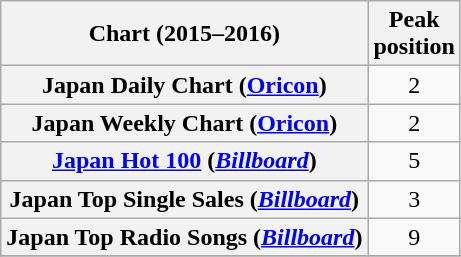<table class="wikitable plainrowheaders sortable" style="text-align:center;">
<tr>
<th scope="col">Chart (2015–2016)</th>
<th scope="col">Peak<br>position</th>
</tr>
<tr>
<th scope="row">Japan Daily Chart (<a href='#'>Oricon</a>)</th>
<td style="text-align:center;">2</td>
</tr>
<tr>
<th scope="row">Japan Weekly Chart (<a href='#'>Oricon</a>)</th>
<td style="text-align:center;">2</td>
</tr>
<tr>
<th scope="row"><a href='#'>Japan Hot 100</a> (<em><a href='#'>Billboard</a></em>)</th>
<td style="text-align:center;">5</td>
</tr>
<tr>
<th scope="row">Japan Top Single Sales (<em><a href='#'>Billboard</a></em>)</th>
<td style="text-align:center;">3</td>
</tr>
<tr>
<th scope="row">Japan Top Radio Songs (<em><a href='#'>Billboard</a></em>)</th>
<td style="text-align:center;">9</td>
</tr>
<tr>
</tr>
</table>
